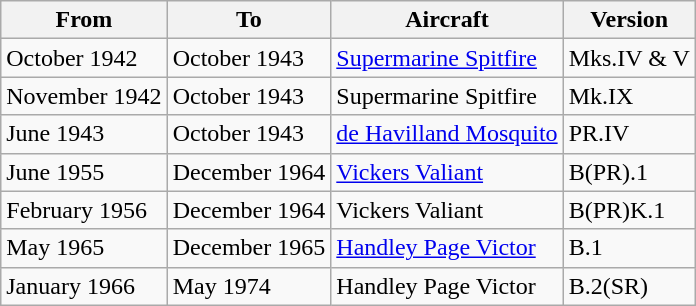<table class="wikitable">
<tr>
<th>From</th>
<th>To</th>
<th>Aircraft</th>
<th>Version</th>
</tr>
<tr>
<td>October 1942</td>
<td>October 1943</td>
<td><a href='#'>Supermarine Spitfire</a></td>
<td>Mks.IV & V</td>
</tr>
<tr>
<td>November 1942</td>
<td>October 1943</td>
<td>Supermarine Spitfire</td>
<td>Mk.IX</td>
</tr>
<tr>
<td>June 1943</td>
<td>October 1943</td>
<td><a href='#'>de Havilland Mosquito</a></td>
<td>PR.IV</td>
</tr>
<tr>
<td>June 1955</td>
<td>December 1964</td>
<td><a href='#'>Vickers Valiant</a></td>
<td>B(PR).1</td>
</tr>
<tr>
<td>February 1956</td>
<td>December 1964</td>
<td>Vickers Valiant</td>
<td>B(PR)K.1</td>
</tr>
<tr>
<td>May 1965</td>
<td>December 1965</td>
<td><a href='#'>Handley Page Victor</a></td>
<td>B.1</td>
</tr>
<tr>
<td>January 1966</td>
<td>May 1974</td>
<td>Handley Page Victor</td>
<td>B.2(SR)</td>
</tr>
</table>
